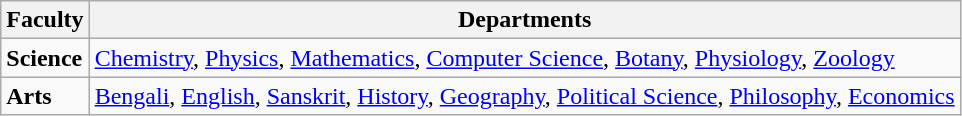<table class="wikitable sortable">
<tr>
<th>Faculty</th>
<th>Departments</th>
</tr>
<tr>
<td><strong>Science</strong></td>
<td><a href='#'>Chemistry</a>, <a href='#'>Physics</a>, <a href='#'>Mathematics</a>, <a href='#'>Computer Science</a>, <a href='#'>Botany</a>, <a href='#'>Physiology</a>, <a href='#'>Zoology</a></td>
</tr>
<tr>
<td><strong>Arts</strong></td>
<td><a href='#'>Bengali</a>, <a href='#'>English</a>, <a href='#'>Sanskrit</a>, <a href='#'>History</a>, <a href='#'>Geography</a>, <a href='#'>Political Science</a>, <a href='#'>Philosophy</a>, <a href='#'>Economics</a></td>
</tr>
</table>
